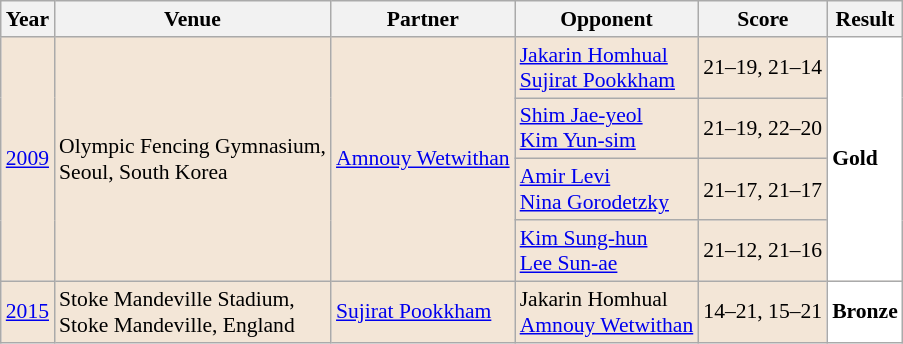<table class="sortable wikitable" style="font-size: 90%;">
<tr>
<th>Year</th>
<th>Venue</th>
<th>Partner</th>
<th>Opponent</th>
<th>Score</th>
<th>Result</th>
</tr>
<tr style="background:#F3E6D7">
<td rowspan="4" align="center"><a href='#'>2009</a></td>
<td rowspan="4" align="left">Olympic Fencing Gymnasium,<br>Seoul, South Korea</td>
<td rowspan="4" align="left"> <a href='#'>Amnouy Wetwithan</a></td>
<td align="left"> <a href='#'>Jakarin Homhual</a><br> <a href='#'>Sujirat Pookkham</a></td>
<td align="left">21–19, 21–14</td>
<td rowspan="4" style="text-align:left; background:white"> <strong>Gold</strong></td>
</tr>
<tr style="background:#F3E6D7">
<td align="left"> <a href='#'>Shim Jae-yeol</a><br> <a href='#'>Kim Yun-sim</a></td>
<td align="left">21–19, 22–20</td>
</tr>
<tr style="background:#F3E6D7">
<td align="left"> <a href='#'>Amir Levi</a><br> <a href='#'>Nina Gorodetzky</a></td>
<td align="left">21–17, 21–17</td>
</tr>
<tr style="background:#F3E6D7">
<td align="left"> <a href='#'>Kim Sung-hun</a><br> <a href='#'>Lee Sun-ae</a></td>
<td align="left">21–12, 21–16</td>
</tr>
<tr style="background:#F3E6D7">
<td align="center"><a href='#'>2015</a></td>
<td align="left">Stoke Mandeville Stadium,<br>Stoke Mandeville, England</td>
<td align="left"> <a href='#'>Sujirat Pookkham</a></td>
<td align="left"> Jakarin Homhual<br> <a href='#'>Amnouy Wetwithan</a></td>
<td align="left">14–21, 15–21</td>
<td style="text-align:left; background:white"> <strong>Bronze</strong></td>
</tr>
</table>
